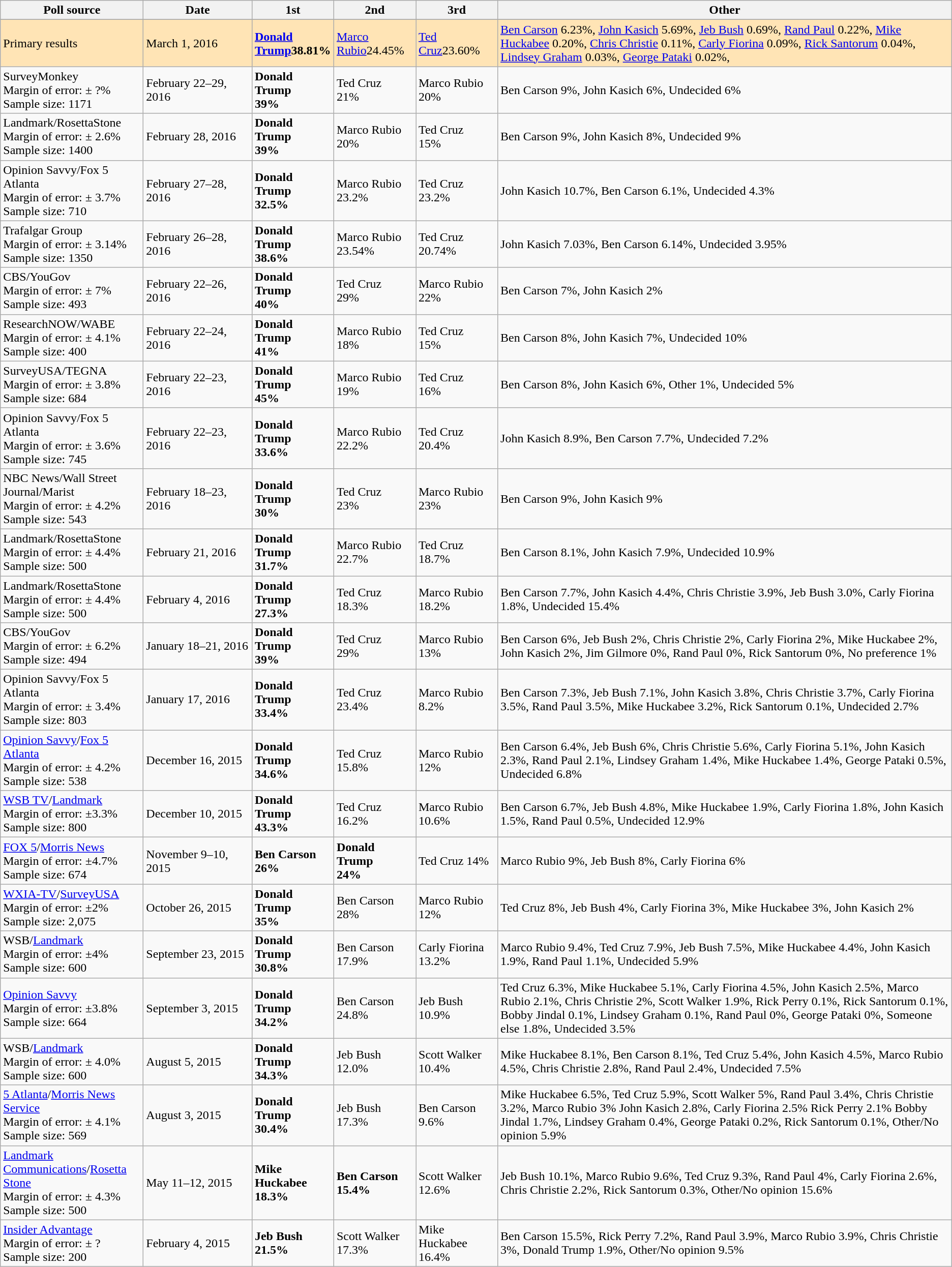<table class="wikitable">
<tr>
<th style="width:180px;">Poll source</th>
<th style="width:135px;">Date</th>
<th style="width:100px;">1st</th>
<th style="width:100px;">2nd</th>
<th style="width:100px;">3rd</th>
<th>Other</th>
</tr>
<tr>
</tr>
<tr style="background:Moccasin;">
<td>Primary results</td>
<td>March 1, 2016</td>
<td><strong><a href='#'>Donald Trump</a>38.81%</strong></td>
<td><a href='#'>Marco Rubio</a>24.45%</td>
<td><a href='#'>Ted Cruz</a>23.60%</td>
<td><a href='#'>Ben Carson</a> 6.23%, <a href='#'>John Kasich</a> 5.69%, <a href='#'>Jeb Bush</a> 0.69%, <a href='#'>Rand Paul</a> 0.22%, <a href='#'>Mike Huckabee</a> 0.20%, <a href='#'>Chris Christie</a> 0.11%, <a href='#'>Carly Fiorina</a> 0.09%, <a href='#'>Rick Santorum</a> 0.04%, <a href='#'>Lindsey Graham</a> 0.03%, <a href='#'>George Pataki</a> 0.02%,</td>
</tr>
<tr>
<td>SurveyMonkey<br>Margin of error: ± ?% Sample size: 1171</td>
<td>February 22–29, 2016</td>
<td><strong>Donald Trump<br>39%</strong></td>
<td>Ted Cruz<br>21%</td>
<td>Marco Rubio<br>20%</td>
<td>Ben Carson 9%, John Kasich 6%, Undecided 6%</td>
</tr>
<tr>
<td>Landmark/RosettaStone<br>Margin of error: ± 2.6%<br>Sample size: 1400</td>
<td>February 28, 2016</td>
<td><strong>Donald Trump<br>39%</strong></td>
<td>Marco Rubio<br>20%</td>
<td>Ted Cruz<br>15%</td>
<td>Ben Carson 9%, John Kasich 8%, Undecided 9%</td>
</tr>
<tr>
<td>Opinion Savvy/Fox 5 Atlanta<br>Margin of error: ± 3.7% Sample size: 710</td>
<td>February 27–28, 2016</td>
<td><strong>Donald Trump<br>32.5%</strong></td>
<td>Marco Rubio<br>23.2%</td>
<td>Ted Cruz<br>23.2%</td>
<td>John Kasich 10.7%, Ben Carson 6.1%, Undecided 4.3%</td>
</tr>
<tr>
<td>Trafalgar Group<br>Margin of error: ± 3.14% Sample size: 1350</td>
<td>February 26–28, 2016</td>
<td><strong>Donald Trump<br>38.6%</strong></td>
<td>Marco Rubio<br>23.54%</td>
<td>Ted Cruz<br>20.74%</td>
<td>John Kasich 7.03%, Ben Carson 6.14%, Undecided 3.95%</td>
</tr>
<tr>
<td>CBS/YouGov<br>Margin of error: ± 7% Sample size: 493</td>
<td>February 22–26, 2016</td>
<td><strong>Donald Trump<br>40%</strong></td>
<td>Ted Cruz<br>29%</td>
<td>Marco Rubio<br>22%</td>
<td>Ben Carson 7%, John Kasich 2%</td>
</tr>
<tr>
<td>ResearchNOW/WABE<br>Margin of error: ± 4.1% Sample size: 400</td>
<td>February 22–24, 2016</td>
<td><strong>Donald Trump<br>41%</strong></td>
<td>Marco Rubio<br>18%</td>
<td>Ted Cruz<br>15%</td>
<td>Ben Carson 8%, John Kasich 7%, Undecided 10%</td>
</tr>
<tr>
<td>SurveyUSA/TEGNA<br>Margin of error: ± 3.8% Sample size: 684</td>
<td>February 22–23, 2016</td>
<td><strong>Donald Trump<br>45%</strong></td>
<td>Marco Rubio<br>19%</td>
<td>Ted Cruz<br>16%</td>
<td>Ben Carson 8%, John Kasich 6%, Other 1%, Undecided 5%</td>
</tr>
<tr>
<td>Opinion Savvy/Fox 5 Atlanta<br>Margin of error: ± 3.6% Sample size: 745</td>
<td>February 22–23, 2016</td>
<td><strong>Donald Trump<br>33.6%</strong></td>
<td>Marco Rubio<br>22.2%</td>
<td>Ted Cruz<br>20.4%</td>
<td>John Kasich 8.9%, Ben Carson 7.7%, Undecided 7.2%</td>
</tr>
<tr>
<td>NBC News/Wall Street<br>Journal/Marist<br>Margin of error: ± 4.2%<br>Sample size: 543</td>
<td>February 18–23, 2016</td>
<td><strong>Donald Trump<br>30%</strong></td>
<td>Ted Cruz<br>23%</td>
<td>Marco Rubio<br>23%</td>
<td>Ben Carson 9%, John Kasich 9%</td>
</tr>
<tr>
<td>Landmark/RosettaStone<br>Margin of error: ± 4.4%<br>Sample size: 500</td>
<td>February 21, 2016</td>
<td><strong>Donald Trump<br>31.7%</strong></td>
<td>Marco Rubio<br>22.7%</td>
<td>Ted Cruz<br>18.7%</td>
<td>Ben Carson 8.1%, John Kasich 7.9%, Undecided 10.9%</td>
</tr>
<tr>
<td>Landmark/RosettaStone<br>Margin of error: ± 4.4%<br>Sample size: 500</td>
<td>February 4, 2016</td>
<td><strong>Donald Trump<br>27.3%</strong></td>
<td>Ted Cruz<br>18.3%</td>
<td>Marco Rubio<br>18.2%</td>
<td>Ben Carson 7.7%, John Kasich 4.4%, Chris Christie 3.9%, Jeb Bush 3.0%, Carly Fiorina 1.8%, Undecided 15.4%</td>
</tr>
<tr>
<td>CBS/YouGov<br>Margin of error: ± 6.2%<br>Sample size: 494</td>
<td>January 18–21, 2016</td>
<td><strong>Donald Trump<br>39%</strong></td>
<td>Ted Cruz<br>29%</td>
<td>Marco Rubio<br>13%</td>
<td>Ben Carson 6%, Jeb Bush 2%, Chris Christie 2%, Carly Fiorina 2%, Mike Huckabee 2%, John Kasich 2%, Jim Gilmore 0%, Rand Paul 0%, Rick Santorum 0%, No preference 1%</td>
</tr>
<tr>
<td>Opinion Savvy/Fox 5 Atlanta<br>Margin of error: ± 3.4% Sample size: 803</td>
<td>January 17, 2016</td>
<td><strong>Donald Trump<br>33.4%</strong></td>
<td>Ted Cruz<br>23.4%</td>
<td>Marco Rubio<br>8.2%</td>
<td>Ben Carson 7.3%, Jeb Bush 7.1%, John Kasich 3.8%, Chris Christie 3.7%, Carly Fiorina 3.5%, Rand Paul 3.5%, Mike Huckabee 3.2%, Rick Santorum 0.1%, Undecided 2.7%</td>
</tr>
<tr>
<td><a href='#'>Opinion Savvy</a>/<a href='#'>Fox 5 Atlanta</a><br>Margin of error: ± 4.2%<br>Sample size: 538</td>
<td>December 16, 2015</td>
<td><strong>Donald Trump<br>34.6%</strong></td>
<td>Ted Cruz 15.8%</td>
<td>Marco Rubio 12%</td>
<td>Ben Carson 6.4%, Jeb Bush 6%, Chris Christie 5.6%, Carly Fiorina 5.1%, John Kasich 2.3%, Rand Paul 2.1%, Lindsey Graham 1.4%, Mike Huckabee 1.4%, George Pataki 0.5%, Undecided 6.8%</td>
</tr>
<tr>
<td><a href='#'>WSB TV</a>/<a href='#'>Landmark</a><br>Margin of error: ±3.3%<br>Sample size: 800</td>
<td>December 10, 2015</td>
<td><strong>Donald Trump<br>43.3%</strong></td>
<td>Ted Cruz 16.2%</td>
<td>Marco Rubio 10.6%</td>
<td>Ben Carson 6.7%, Jeb Bush 4.8%, Mike Huckabee 1.9%, Carly Fiorina 1.8%, John Kasich 1.5%, Rand Paul 0.5%, Undecided 12.9%</td>
</tr>
<tr>
<td><a href='#'>FOX 5</a>/<a href='#'>Morris News</a><br>Margin of error: ±4.7%<br>Sample size: 674</td>
<td>November 9–10, 2015</td>
<td><strong>Ben Carson<br>26%</strong></td>
<td><strong>Donald Trump<br>24%</strong></td>
<td>Ted Cruz 14%</td>
<td>Marco Rubio 9%, Jeb Bush 8%, Carly Fiorina 6%</td>
</tr>
<tr>
<td><a href='#'>WXIA-TV</a>/<a href='#'>SurveyUSA</a><br>Margin of error: ±2%<br>Sample size: 2,075</td>
<td>October 26, 2015</td>
<td><strong>Donald Trump<br>35%</strong></td>
<td>Ben Carson<br>28%</td>
<td>Marco Rubio 12%</td>
<td>Ted Cruz 8%, Jeb Bush 4%, Carly Fiorina 3%, Mike Huckabee 3%, John Kasich 2%</td>
</tr>
<tr>
<td>WSB/<a href='#'>Landmark</a><br>Margin of error: ±4%<br>Sample size: 600</td>
<td>September 23, 2015</td>
<td><strong>Donald Trump<br>30.8%</strong></td>
<td>Ben Carson<br>17.9%</td>
<td>Carly Fiorina 13.2%</td>
<td>Marco Rubio 9.4%, Ted Cruz 7.9%, Jeb Bush 7.5%, Mike Huckabee 4.4%, John Kasich 1.9%, Rand Paul 1.1%, Undecided 5.9%</td>
</tr>
<tr>
<td><a href='#'>Opinion Savvy</a><br>Margin of error: ±3.8%<br>Sample size: 664</td>
<td>September 3, 2015</td>
<td><strong>Donald Trump<br>34.2%</strong></td>
<td>Ben Carson<br>24.8%</td>
<td>Jeb Bush<br>10.9%</td>
<td>Ted Cruz 6.3%, Mike Huckabee 5.1%, Carly Fiorina 4.5%, John Kasich 2.5%, Marco Rubio 2.1%, Chris Christie 2%, Scott Walker 1.9%, Rick Perry 0.1%, Rick Santorum 0.1%, Bobby Jindal 0.1%, Lindsey Graham 0.1%, Rand Paul 0%, George Pataki 0%, Someone else 1.8%, Undecided 3.5%</td>
</tr>
<tr>
<td>WSB/<a href='#'>Landmark</a><br>Margin of error: ± 4.0%<br>Sample size: 600</td>
<td>August 5, 2015</td>
<td><strong>Donald Trump<br>34.3%</strong></td>
<td>Jeb Bush<br>12.0%</td>
<td>Scott Walker<br>10.4%</td>
<td>Mike Huckabee 8.1%, Ben Carson 8.1%, Ted Cruz 5.4%, John Kasich 4.5%, Marco Rubio 4.5%, Chris Christie 2.8%, Rand Paul 2.4%, Undecided 7.5%</td>
</tr>
<tr>
<td><a href='#'>5 Atlanta</a>/<a href='#'>Morris News Service</a><br>Margin of error: ± 4.1%<br>Sample size: 569</td>
<td>August 3, 2015</td>
<td><strong>Donald Trump<br>30.4%</strong></td>
<td>Jeb Bush<br>17.3%</td>
<td>Ben Carson<br>9.6%</td>
<td>Mike Huckabee 6.5%,  Ted Cruz 5.9%, Scott Walker 5%, Rand Paul 3.4%,  Chris Christie 3.2%, Marco Rubio 3% John Kasich 2.8%, Carly Fiorina 2.5% Rick Perry 2.1% Bobby Jindal 1.7%,  Lindsey Graham 0.4%, George Pataki 0.2%, Rick Santorum 0.1%, Other/No opinion 5.9%</td>
</tr>
<tr>
<td><a href='#'>Landmark Communications</a>/<a href='#'>Rosetta Stone</a><br>Margin of error: ± 4.3%<br>Sample size: 500</td>
<td>May 11–12, 2015</td>
<td><strong>Mike Huckabee<br>18.3%</strong></td>
<td><strong>Ben Carson<br>15.4%</strong></td>
<td>Scott Walker<br>12.6%</td>
<td>Jeb Bush 10.1%, Marco Rubio 9.6%, Ted Cruz 9.3%, Rand Paul 4%, Carly Fiorina 2.6%, Chris Christie 2.2%, Rick Santorum 0.3%, Other/No opinion 15.6%</td>
</tr>
<tr>
<td><a href='#'>Insider Advantage</a><br>Margin of error: ± ?<br>Sample size: 200</td>
<td>February 4, 2015</td>
<td><strong>Jeb Bush<br>21.5%</strong></td>
<td>Scott Walker<br>17.3%</td>
<td>Mike Huckabee<br>16.4%</td>
<td>Ben Carson 15.5%, Rick Perry 7.2%, Rand Paul 3.9%, Marco Rubio 3.9%, Chris Christie 3%, Donald Trump 1.9%, Other/No opinion 9.5%</td>
</tr>
</table>
